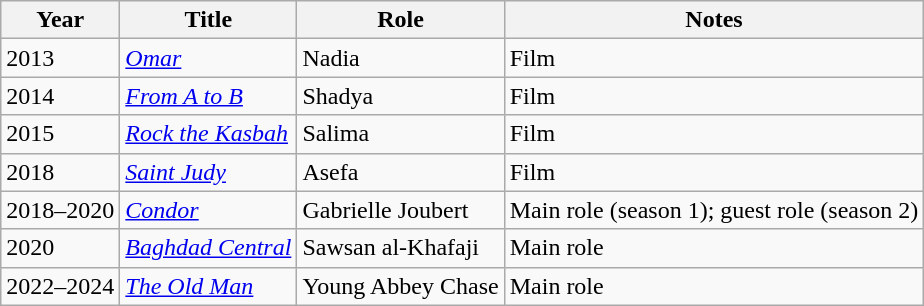<table class="wikitable sortable">
<tr>
<th>Year</th>
<th>Title</th>
<th>Role</th>
<th class="unsortable">Notes</th>
</tr>
<tr>
<td>2013</td>
<td><em><a href='#'>Omar</a></em></td>
<td>Nadia</td>
<td>Film</td>
</tr>
<tr>
<td>2014</td>
<td><em><a href='#'>From A to B</a></em></td>
<td>Shadya</td>
<td>Film</td>
</tr>
<tr>
<td>2015</td>
<td><em><a href='#'>Rock the Kasbah</a></em></td>
<td>Salima</td>
<td>Film</td>
</tr>
<tr>
<td>2018</td>
<td><em><a href='#'>Saint Judy</a></em></td>
<td>Asefa</td>
<td>Film</td>
</tr>
<tr>
<td>2018–2020</td>
<td><em><a href='#'>Condor</a></em></td>
<td>Gabrielle Joubert</td>
<td>Main role (season 1); guest role (season 2)</td>
</tr>
<tr>
<td>2020</td>
<td><em><a href='#'>Baghdad Central</a></em></td>
<td>Sawsan al-Khafaji</td>
<td>Main role</td>
</tr>
<tr>
<td>2022–2024</td>
<td><em><a href='#'>The Old Man</a></em></td>
<td>Young Abbey Chase</td>
<td>Main role</td>
</tr>
</table>
